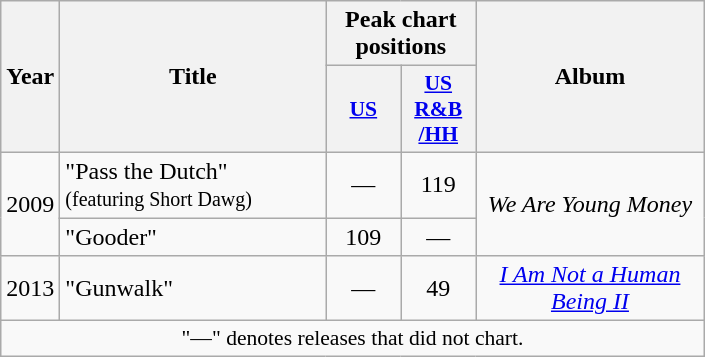<table class="wikitable" style="text-align:center;">
<tr>
<th rowspan="2" style="width:10px;">Year</th>
<th rowspan="2" style="width:170px;">Title</th>
<th colspan="2">Peak chart positions</th>
<th rowspan="2" style="width:145px;">Album</th>
</tr>
<tr>
<th style="width:3em; font-size:90%"><a href='#'>US</a><br></th>
<th style="width:3em; font-size:90%"><a href='#'>US<br>R&B<br>/HH</a><br></th>
</tr>
<tr>
<td rowspan="2">2009</td>
<td style="text-align:left;">"Pass the Dutch"<br><small>(featuring Short Dawg)</small></td>
<td>—</td>
<td>119</td>
<td rowspan="2"><em>We Are Young Money</em></td>
</tr>
<tr>
<td style="text-align:left;">"Gooder"</td>
<td>109</td>
<td>—</td>
</tr>
<tr>
<td>2013</td>
<td style="text-align:left;">"Gunwalk"<br></td>
<td>—</td>
<td>49</td>
<td><em><a href='#'>I Am Not a Human Being II</a></em></td>
</tr>
<tr>
<td colspan="6" style="font-size:90%">"—" denotes releases that did not chart.</td>
</tr>
</table>
